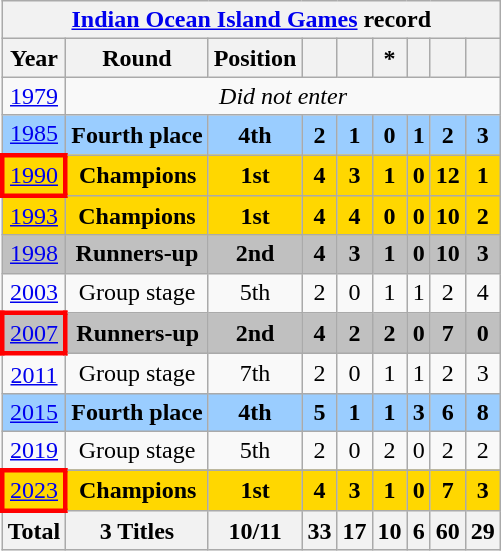<table class="wikitable" style="text-align: center;">
<tr>
<th colspan=9><a href='#'>Indian Ocean Island Games</a> record</th>
</tr>
<tr>
<th>Year</th>
<th>Round</th>
<th>Position</th>
<th></th>
<th></th>
<th>*</th>
<th></th>
<th></th>
<th></th>
</tr>
<tr>
<td> <a href='#'>1979</a></td>
<td colspan=8><em>Did not enter</em></td>
</tr>
<tr style="background:#9acdff;">
<td> <a href='#'>1985</a></td>
<td><strong>Fourth place</strong></td>
<td><strong>4th</strong></td>
<td><strong>2</strong></td>
<td><strong>1</strong></td>
<td><strong>0</strong></td>
<td><strong>1</strong></td>
<td><strong>2</strong></td>
<td><strong>3</strong></td>
</tr>
<tr style="background:gold;">
<td style="border: 3px solid red"> <a href='#'>1990</a></td>
<td><strong>Champions</strong></td>
<td><strong>1st</strong></td>
<td><strong>4</strong></td>
<td><strong>3</strong></td>
<td><strong>1</strong></td>
<td><strong>0</strong></td>
<td><strong>12</strong></td>
<td><strong>1</strong></td>
</tr>
<tr style="background:gold;">
<td> <a href='#'>1993</a></td>
<td><strong>Champions</strong></td>
<td><strong>1st</strong></td>
<td><strong>4</strong></td>
<td><strong>4</strong></td>
<td><strong>0</strong></td>
<td><strong>0</strong></td>
<td><strong>10</strong></td>
<td><strong>2</strong></td>
</tr>
<tr style="background:silver;">
<td> <a href='#'>1998</a></td>
<td><strong>Runners-up</strong></td>
<td><strong>2nd</strong></td>
<td><strong>4</strong></td>
<td><strong>3</strong></td>
<td><strong>1</strong></td>
<td><strong>0</strong></td>
<td><strong>10</strong></td>
<td><strong>3</strong></td>
</tr>
<tr>
<td> <a href='#'>2003</a></td>
<td>Group stage</td>
<td>5th</td>
<td>2</td>
<td>0</td>
<td>1</td>
<td>1</td>
<td>2</td>
<td>4</td>
</tr>
<tr style="background:silver;">
<td style="border: 3px solid red"> <a href='#'>2007</a></td>
<td><strong>Runners-up</strong></td>
<td><strong>2nd</strong></td>
<td><strong>4</strong></td>
<td><strong>2</strong></td>
<td><strong>2</strong></td>
<td><strong>0</strong></td>
<td><strong>7</strong></td>
<td><strong>0</strong></td>
</tr>
<tr>
<td> <a href='#'>2011</a></td>
<td>Group stage</td>
<td>7th</td>
<td>2</td>
<td>0</td>
<td>1</td>
<td>1</td>
<td>2</td>
<td>3</td>
</tr>
<tr style="background:#9acdff;">
<td> <a href='#'>2015</a></td>
<td><strong>Fourth place</strong></td>
<td><strong>4th</strong></td>
<td><strong>5</strong></td>
<td><strong>1</strong></td>
<td><strong>1</strong></td>
<td><strong>3</strong></td>
<td><strong>6</strong></td>
<td><strong>8</strong></td>
</tr>
<tr>
<td> <a href='#'>2019</a></td>
<td>Group stage</td>
<td>5th</td>
<td>2</td>
<td>0</td>
<td>2</td>
<td>0</td>
<td>2</td>
<td>2</td>
</tr>
<tr>
</tr>
<tr style="background:gold;">
<td style="border: 3px solid red"> <a href='#'>2023</a></td>
<td><strong>Champions</strong></td>
<td><strong>1st</strong></td>
<td><strong>4</strong></td>
<td><strong>3</strong></td>
<td><strong>1</strong></td>
<td><strong>0</strong></td>
<td><strong>7</strong></td>
<td><strong>3</strong></td>
</tr>
<tr>
<th>Total</th>
<th>3 Titles</th>
<th>10/11</th>
<th>33</th>
<th>17</th>
<th>10</th>
<th>6</th>
<th>60</th>
<th>29</th>
</tr>
</table>
